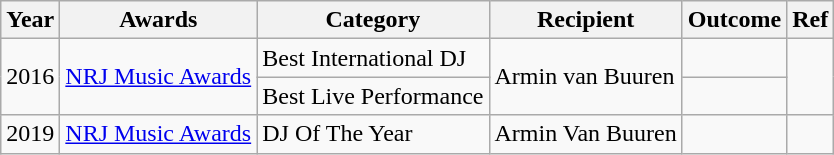<table class="wikitable sortable">
<tr>
<th>Year</th>
<th>Awards</th>
<th>Category</th>
<th>Recipient</th>
<th>Outcome</th>
<th>Ref</th>
</tr>
<tr>
<td rowspan="2">2016</td>
<td rowspan="2"><a href='#'>NRJ Music Awards</a></td>
<td>Best International DJ</td>
<td rowspan="2">Armin van Buuren</td>
<td></td>
<td rowspan="2"></td>
</tr>
<tr>
<td>Best Live Performance</td>
<td></td>
</tr>
<tr>
<td>2019</td>
<td><a href='#'>NRJ Music Awards</a></td>
<td>DJ Of The Year</td>
<td>Armin Van Buuren</td>
<td></td>
<td></td>
</tr>
</table>
